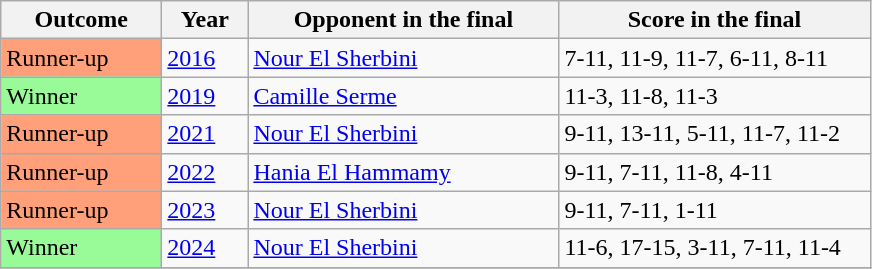<table class="sortable wikitable">
<tr>
<th width="100">Outcome</th>
<th width="50">Year</th>
<th width="200">Opponent in the final</th>
<th width="200">Score in the final</th>
</tr>
<tr>
<td bgcolor="ffa07a">Runner-up</td>
<td><a href='#'>2016</a></td>
<td> <a href='#'>Nour El Sherbini</a></td>
<td>7-11, 11-9, 11-7, 6-11, 8-11</td>
</tr>
<tr>
<td bgcolor="98fb98">Winner</td>
<td><a href='#'>2019</a></td>
<td> <a href='#'>Camille Serme</a></td>
<td>11-3, 11-8, 11-3</td>
</tr>
<tr>
<td bgcolor="ffa07a">Runner-up</td>
<td><a href='#'>2021</a></td>
<td> <a href='#'>Nour El Sherbini</a></td>
<td>9-11, 13-11, 5-11, 11-7, 11-2</td>
</tr>
<tr>
<td bgcolor="ffa07a">Runner-up</td>
<td><a href='#'>2022</a></td>
<td> <a href='#'>Hania El Hammamy</a></td>
<td>9-11, 7-11, 11-8, 4-11</td>
</tr>
<tr>
<td bgcolor="ffa07a">Runner-up</td>
<td><a href='#'>2023</a></td>
<td> <a href='#'>Nour El Sherbini</a></td>
<td>9-11, 7-11, 1-11</td>
</tr>
<tr>
<td bgcolor="98fb98">Winner</td>
<td><a href='#'>2024</a></td>
<td> <a href='#'>Nour El Sherbini</a></td>
<td>11-6, 17-15, 3-11, 7-11, 11-4</td>
</tr>
<tr>
</tr>
</table>
